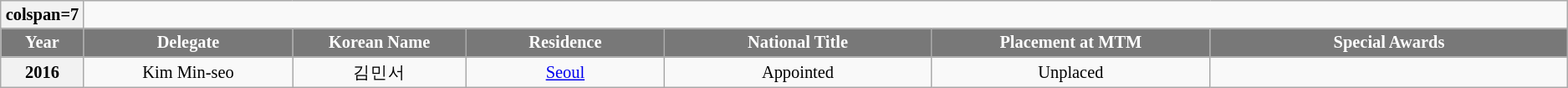<table class="wikitable sortable" style="font-size: 85%; text-align:center">
<tr>
<th>colspan=7 </th>
</tr>
<tr>
<th width="60" style="background-color:#787878;color:#FFFFFF;">Year</th>
<th width="170" style="background-color:#787878;color:#FFFFFF;">Delegate</th>
<th width="140" style="background-color:#787878;color:#FFFFFF;">Korean Name</th>
<th width="160" style="background-color:#787878;color:#FFFFFF;">Residence</th>
<th width="220" style="background-color:#787878;color:#FFFFFF;">National Title</th>
<th width="230" style="background-color:#787878;color:#FFFFFF;">Placement at MTM</th>
<th width="300" style="background-color:#787878;color:#FFFFFF;">Special Awards</th>
</tr>
<tr>
<th>2016</th>
<td>Kim Min-seo</td>
<td>김민서</td>
<td><a href='#'>Seoul</a></td>
<td>Appointed</td>
<td>Unplaced</td>
<td></td>
</tr>
</table>
